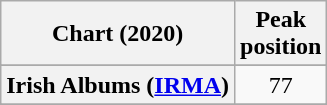<table class="wikitable sortable plainrowheaders" style="text-align:center">
<tr>
<th scope="col">Chart (2020)</th>
<th scope="col">Peak<br>position</th>
</tr>
<tr>
</tr>
<tr>
</tr>
<tr>
</tr>
<tr>
<th scope="row">Irish Albums (<a href='#'>IRMA</a>)</th>
<td>77</td>
</tr>
<tr>
</tr>
<tr>
</tr>
<tr>
</tr>
</table>
